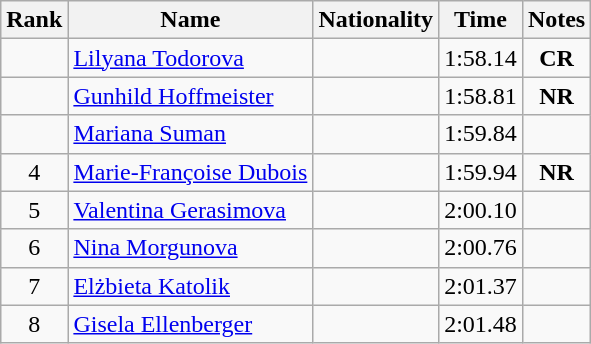<table class="wikitable sortable" style="text-align:center">
<tr>
<th>Rank</th>
<th>Name</th>
<th>Nationality</th>
<th>Time</th>
<th>Notes</th>
</tr>
<tr>
<td></td>
<td align=left><a href='#'>Lilyana Todorova</a></td>
<td align=left></td>
<td>1:58.14</td>
<td><strong>CR</strong></td>
</tr>
<tr>
<td></td>
<td align=left><a href='#'>Gunhild Hoffmeister</a></td>
<td align=left></td>
<td>1:58.81</td>
<td><strong>NR</strong></td>
</tr>
<tr>
<td></td>
<td align=left><a href='#'>Mariana Suman</a></td>
<td align=left></td>
<td>1:59.84</td>
<td></td>
</tr>
<tr>
<td>4</td>
<td align=left><a href='#'>Marie-Françoise Dubois</a></td>
<td align=left></td>
<td>1:59.94</td>
<td><strong>NR</strong></td>
</tr>
<tr>
<td>5</td>
<td align=left><a href='#'>Valentina Gerasimova</a></td>
<td align=left></td>
<td>2:00.10</td>
<td></td>
</tr>
<tr>
<td>6</td>
<td align=left><a href='#'>Nina Morgunova</a></td>
<td align=left></td>
<td>2:00.76</td>
<td></td>
</tr>
<tr>
<td>7</td>
<td align=left><a href='#'>Elżbieta Katolik</a></td>
<td align=left></td>
<td>2:01.37</td>
<td></td>
</tr>
<tr>
<td>8</td>
<td align=left><a href='#'>Gisela Ellenberger</a></td>
<td align=left></td>
<td>2:01.48</td>
<td></td>
</tr>
</table>
